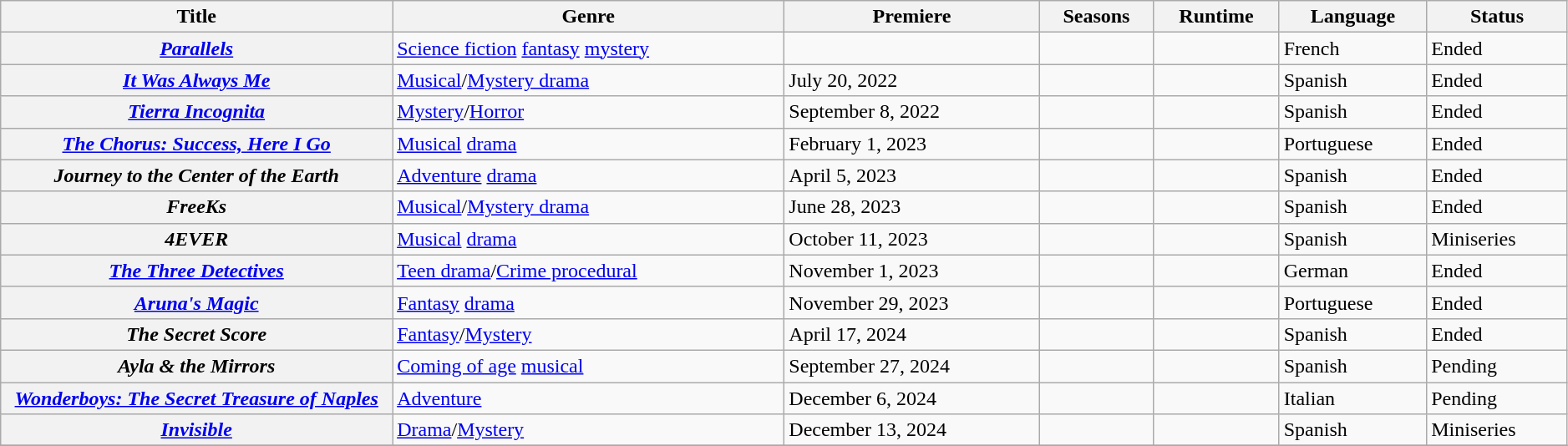<table class="wikitable plainrowheaders sortable" style="width:99%;">
<tr>
<th scope="col" style="width:25%;">Title</th>
<th>Genre</th>
<th>Premiere</th>
<th>Seasons</th>
<th>Runtime</th>
<th>Language</th>
<th>Status</th>
</tr>
<tr>
<th scope="row"><em><a href='#'>Parallels</a></em></th>
<td><a href='#'>Science fiction</a> <a href='#'>fantasy</a> <a href='#'>mystery</a></td>
<td></td>
<td></td>
<td></td>
<td>French</td>
<td>Ended</td>
</tr>
<tr>
<th scope="row"><em><a href='#'>It Was Always Me</a></em></th>
<td><a href='#'>Musical</a>/<a href='#'>Mystery drama</a></td>
<td>July 20, 2022</td>
<td></td>
<td></td>
<td>Spanish</td>
<td>Ended</td>
</tr>
<tr>
<th scope="row"><em><a href='#'>Tierra Incognita</a></em></th>
<td><a href='#'>Mystery</a>/<a href='#'>Horror</a></td>
<td dts>September 8, 2022</td>
<td></td>
<td></td>
<td>Spanish</td>
<td>Ended</td>
</tr>
<tr>
<th scope="row"><em><a href='#'>The Chorus: Success, Here I Go</a></em></th>
<td><a href='#'>Musical</a> <a href='#'>drama</a></td>
<td>February 1, 2023</td>
<td></td>
<td></td>
<td>Portuguese</td>
<td>Ended</td>
</tr>
<tr>
<th scope="row"><em>Journey to the Center of the Earth</em></th>
<td><a href='#'>Adventure</a> <a href='#'>drama</a></td>
<td dts>April 5, 2023</td>
<td></td>
<td></td>
<td>Spanish</td>
<td>Ended</td>
</tr>
<tr>
<th scope="row"><em>FreeKs</em></th>
<td><a href='#'>Musical</a>/<a href='#'>Mystery drama</a></td>
<td>June 28, 2023</td>
<td></td>
<td></td>
<td>Spanish</td>
<td>Ended</td>
</tr>
<tr>
<th scope="row"><em>4EVER</em></th>
<td><a href='#'>Musical</a> <a href='#'>drama</a></td>
<td>October 11, 2023</td>
<td></td>
<td></td>
<td>Spanish</td>
<td>Miniseries</td>
</tr>
<tr>
<th scope="row"><em><a href='#'>The Three Detectives</a></em></th>
<td><a href='#'>Teen drama</a>/<a href='#'>Crime procedural</a></td>
<td>November 1, 2023</td>
<td></td>
<td></td>
<td>German</td>
<td>Ended</td>
</tr>
<tr>
<th scope="row"><em><a href='#'>Aruna's Magic</a></em></th>
<td><a href='#'>Fantasy</a> <a href='#'>drama</a></td>
<td>November 29, 2023</td>
<td></td>
<td></td>
<td>Portuguese</td>
<td>Ended</td>
</tr>
<tr>
<th scope="row"><em>The Secret Score</em></th>
<td><a href='#'>Fantasy</a>/<a href='#'>Mystery</a></td>
<td>April 17, 2024</td>
<td></td>
<td></td>
<td>Spanish</td>
<td>Ended</td>
</tr>
<tr>
<th scope="row"><em>Ayla & the Mirrors</em></th>
<td><a href='#'>Coming of age</a> <a href='#'>musical</a></td>
<td>September 27, 2024</td>
<td></td>
<td></td>
<td>Spanish</td>
<td>Pending</td>
</tr>
<tr>
<th scope="row"><em><a href='#'>Wonderboys: The Secret Treasure of Naples</a></em></th>
<td><a href='#'>Adventure</a></td>
<td>December 6, 2024</td>
<td></td>
<td></td>
<td>Italian</td>
<td>Pending</td>
</tr>
<tr>
<th scope="row"><em><a href='#'>Invisible</a></em></th>
<td><a href='#'>Drama</a>/<a href='#'>Mystery</a></td>
<td>December 13, 2024</td>
<td></td>
<td></td>
<td>Spanish</td>
<td>Miniseries</td>
</tr>
<tr>
</tr>
</table>
